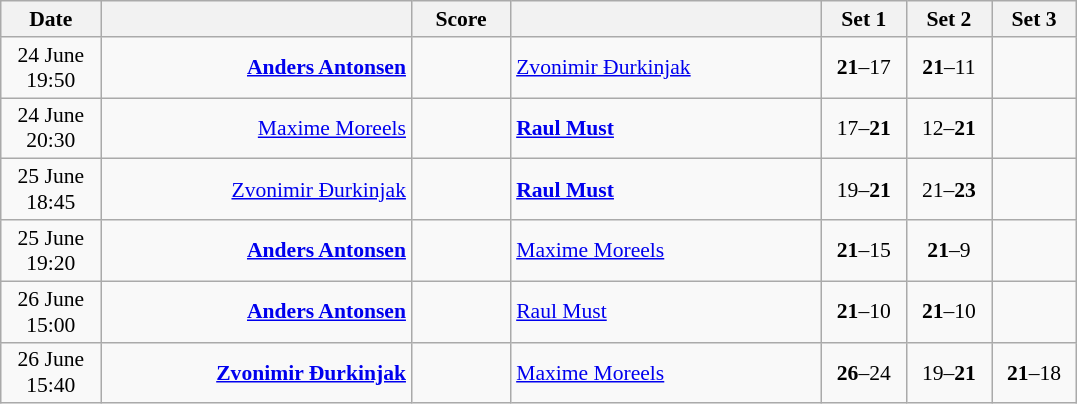<table class="wikitable" style="text-align: center; font-size:90% ">
<tr>
<th width="60">Date</th>
<th align="right" width="200"></th>
<th width="60">Score</th>
<th align="left" width="200"></th>
<th width="50">Set 1</th>
<th width="50">Set 2</th>
<th width="50">Set 3</th>
</tr>
<tr>
<td>24 June<br>19:50</td>
<td align="right"><strong><a href='#'>Anders Antonsen</a> </strong></td>
<td align="center"></td>
<td align="left"> <a href='#'>Zvonimir Đurkinjak</a></td>
<td><strong>21</strong>–17</td>
<td><strong>21</strong>–11</td>
<td></td>
</tr>
<tr>
<td>24 June<br>20:30</td>
<td align="right"><a href='#'>Maxime Moreels</a> </td>
<td align="center"></td>
<td align="left"><strong> <a href='#'>Raul Must</a></strong></td>
<td>17–<strong>21</strong></td>
<td>12–<strong>21</strong></td>
<td></td>
</tr>
<tr>
<td>25 June<br>18:45</td>
<td align="right"><a href='#'>Zvonimir Đurkinjak</a> </td>
<td align="center"></td>
<td align="left"><strong> <a href='#'>Raul Must</a></strong></td>
<td>19–<strong>21</strong></td>
<td>21–<strong>23</strong></td>
<td></td>
</tr>
<tr>
<td>25 June<br>19:20</td>
<td align="right"><strong><a href='#'>Anders Antonsen</a> </strong></td>
<td align="center"></td>
<td align="left"> <a href='#'>Maxime Moreels</a></td>
<td><strong>21</strong>–15</td>
<td><strong>21</strong>–9</td>
<td></td>
</tr>
<tr>
<td>26 June<br>15:00</td>
<td align="right"><strong><a href='#'>Anders Antonsen</a> </strong></td>
<td align="center"></td>
<td align="left"> <a href='#'>Raul Must</a></td>
<td><strong>21</strong>–10</td>
<td><strong>21</strong>–10</td>
<td></td>
</tr>
<tr>
<td>26 June<br>15:40</td>
<td align="right"><strong><a href='#'>Zvonimir Đurkinjak</a> </strong></td>
<td align="center"></td>
<td align="left"> <a href='#'>Maxime Moreels</a></td>
<td><strong>26</strong>–24</td>
<td>19–<strong>21</strong></td>
<td><strong>21</strong>–18</td>
</tr>
</table>
